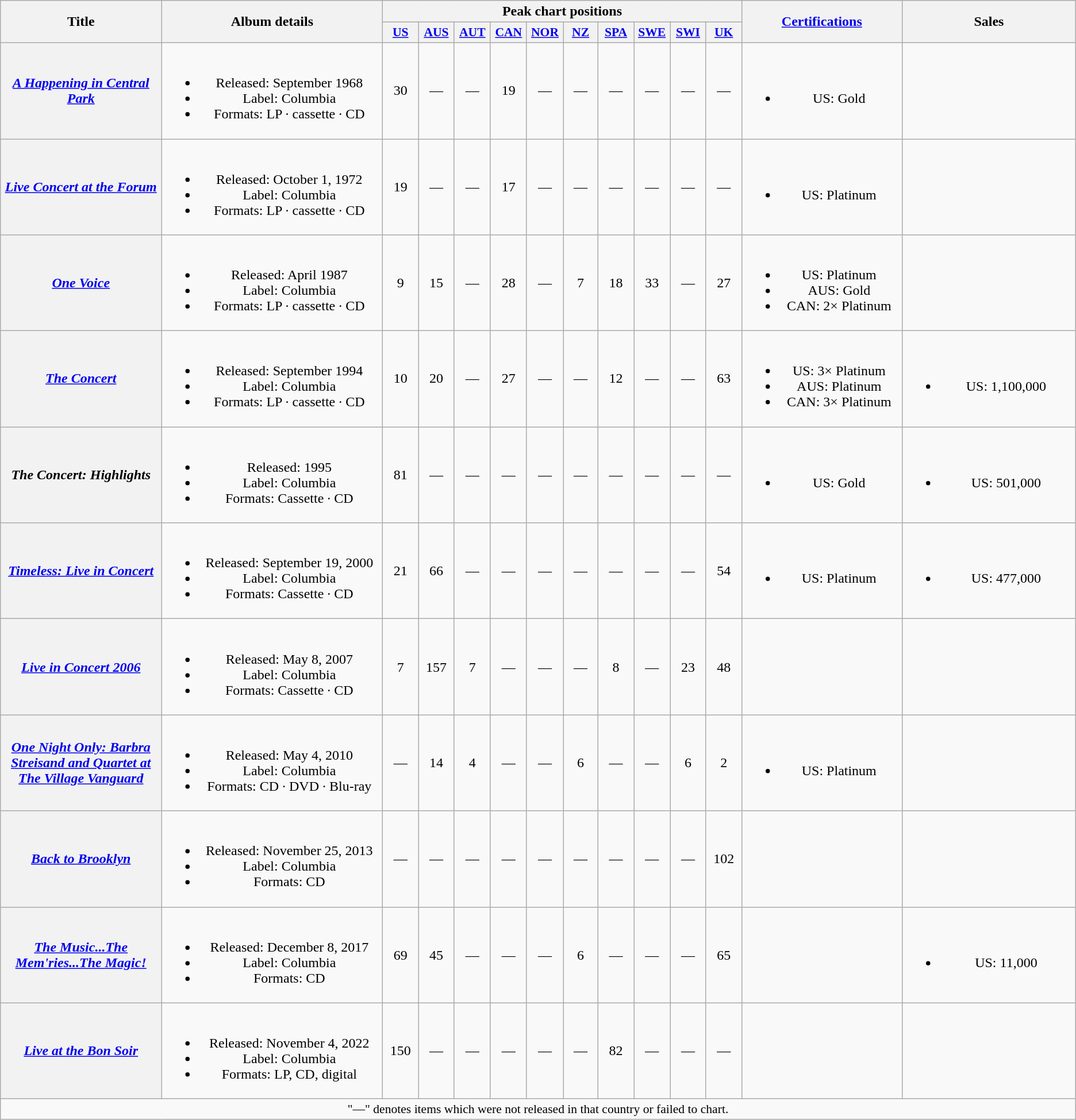<table class="wikitable plainrowheaders" style="text-align:center;" border="1">
<tr>
<th scope="col" rowspan="2" style="width:12em;">Title</th>
<th scope="col" rowspan="2" style="width:17em;">Album details</th>
<th scope="col" colspan="10">Peak chart positions</th>
<th scope="col" rowspan="2" style="width:12em;"><a href='#'>Certifications</a></th>
<th scope="col" rowspan="2" style="width:13em;">Sales</th>
</tr>
<tr>
<th scope="col" style="width:2.5em;font-size:90%;"><a href='#'>US</a><br></th>
<th scope="col" style="width:2.5em;font-size:90%;"><a href='#'>AUS</a><br></th>
<th scope="col" style="width:2.5em;font-size:90%;"><a href='#'>AUT</a><br></th>
<th scope="col" style="width:2.5em;font-size:90%;"><a href='#'>CAN</a><br></th>
<th scope="col" style="width:2.5em;font-size:90%;"><a href='#'>NOR</a><br></th>
<th scope="col" style="width:2.5em;font-size:90%;"><a href='#'>NZ</a><br></th>
<th scope="col" style="width:2.5em;font-size:90%;"><a href='#'>SPA</a><br></th>
<th scope="col" style="width:2.5em;font-size:90%;"><a href='#'>SWE</a><br></th>
<th scope="col" style="width:2.5em;font-size:90%;"><a href='#'>SWI</a><br></th>
<th scope="col" style="width:2.5em;font-size:90%;"><a href='#'>UK</a><br></th>
</tr>
<tr>
<th scope="row"><em><a href='#'>A Happening in Central Park</a></em></th>
<td><br><ul><li>Released: September 1968</li><li>Label: Columbia</li><li>Formats: LP · cassette · CD</li></ul></td>
<td>30</td>
<td>—</td>
<td>—</td>
<td>19</td>
<td>—</td>
<td>—</td>
<td>—</td>
<td>—</td>
<td>—</td>
<td>—</td>
<td><br><ul><li>US: Gold</li></ul></td>
<td></td>
</tr>
<tr>
<th scope="row"><em><a href='#'>Live Concert at the Forum</a></em></th>
<td><br><ul><li>Released: October 1, 1972</li><li>Label: Columbia</li><li>Formats: LP · cassette · CD</li></ul></td>
<td>19</td>
<td>—</td>
<td>—</td>
<td>17</td>
<td>—</td>
<td>—</td>
<td>—</td>
<td>—</td>
<td>—</td>
<td>—</td>
<td><br><ul><li>US: Platinum</li></ul></td>
<td></td>
</tr>
<tr>
<th scope="row"><em><a href='#'>One Voice</a></em></th>
<td><br><ul><li>Released: April 1987</li><li>Label: Columbia</li><li>Formats: LP · cassette · CD</li></ul></td>
<td>9</td>
<td>15</td>
<td>—</td>
<td>28</td>
<td>—</td>
<td>7</td>
<td>18</td>
<td>33</td>
<td>—</td>
<td>27</td>
<td><br><ul><li>US: Platinum</li><li>AUS: Gold</li><li>CAN: 2× Platinum</li></ul></td>
<td></td>
</tr>
<tr>
<th scope="row"><em><a href='#'>The Concert</a></em></th>
<td><br><ul><li>Released: September 1994</li><li>Label: Columbia</li><li>Formats: LP · cassette · CD</li></ul></td>
<td>10</td>
<td>20</td>
<td>—</td>
<td>27</td>
<td>—</td>
<td>—</td>
<td>12</td>
<td>—</td>
<td>—</td>
<td>63</td>
<td><br><ul><li>US: 3× Platinum</li><li>AUS: Platinum</li><li>CAN: 3× Platinum</li></ul></td>
<td><br><ul><li>US: 1,100,000</li></ul></td>
</tr>
<tr>
<th scope="row"><em>The Concert: Highlights</em></th>
<td><br><ul><li>Released: 1995</li><li>Label: Columbia</li><li>Formats: Cassette · CD</li></ul></td>
<td>81</td>
<td>—</td>
<td>—</td>
<td>—</td>
<td>—</td>
<td>—</td>
<td>—</td>
<td>—</td>
<td>—</td>
<td>—</td>
<td><br><ul><li>US: Gold</li></ul></td>
<td><br><ul><li>US: 501,000</li></ul></td>
</tr>
<tr>
<th scope="row"><em><a href='#'>Timeless: Live in Concert</a></em></th>
<td><br><ul><li>Released: September 19, 2000</li><li>Label: Columbia</li><li>Formats: Cassette · CD</li></ul></td>
<td>21</td>
<td>66</td>
<td>—</td>
<td>—</td>
<td>—</td>
<td>—</td>
<td>—</td>
<td>—</td>
<td>—</td>
<td>54</td>
<td><br><ul><li>US: Platinum</li></ul></td>
<td><br><ul><li>US: 477,000</li></ul></td>
</tr>
<tr>
<th scope="row"><em><a href='#'>Live in Concert 2006</a></em></th>
<td><br><ul><li>Released: May 8, 2007</li><li>Label: Columbia</li><li>Formats: Cassette · CD</li></ul></td>
<td>7</td>
<td>157</td>
<td>7</td>
<td>—</td>
<td>—</td>
<td>—</td>
<td>8</td>
<td>—</td>
<td>23</td>
<td>48</td>
<td></td>
<td></td>
</tr>
<tr>
<th scope="row"><em><a href='#'>One Night Only: Barbra Streisand and Quartet at The Village Vanguard</a></em></th>
<td><br><ul><li>Released: May 4, 2010</li><li>Label: Columbia</li><li>Formats: CD · DVD · Blu-ray</li></ul></td>
<td>—</td>
<td>14</td>
<td>4</td>
<td>—</td>
<td>—</td>
<td>6</td>
<td>—</td>
<td>—</td>
<td>6</td>
<td>2</td>
<td><br><ul><li>US: Platinum</li></ul></td>
<td></td>
</tr>
<tr>
<th scope="row"><em><a href='#'>Back to Brooklyn</a></em></th>
<td><br><ul><li>Released: November 25, 2013</li><li>Label: Columbia</li><li>Formats: CD</li></ul></td>
<td>—</td>
<td>—</td>
<td>—</td>
<td>—</td>
<td>—</td>
<td>—</td>
<td>—</td>
<td>—</td>
<td>—</td>
<td>102</td>
<td></td>
<td></td>
</tr>
<tr>
<th scope="row"><em><a href='#'>The Music...The Mem'ries...The Magic!</a></em></th>
<td><br><ul><li>Released: December 8, 2017</li><li>Label: Columbia</li><li>Formats: CD</li></ul></td>
<td>69</td>
<td>45</td>
<td>—</td>
<td>—</td>
<td>—</td>
<td>6</td>
<td>—</td>
<td>—</td>
<td>—</td>
<td>65</td>
<td></td>
<td><br><ul><li>US: 11,000</li></ul></td>
</tr>
<tr>
<th scope ="row"><em><a href='#'>Live at the Bon Soir</a></em></th>
<td><br><ul><li>Released: November 4, 2022</li><li>Label: Columbia</li><li>Formats: LP, CD, digital</li></ul></td>
<td>150<br></td>
<td>—</td>
<td>—</td>
<td>—</td>
<td>—</td>
<td>—</td>
<td>82</td>
<td>—</td>
<td>—</td>
<td>—</td>
<td></td>
<td></td>
</tr>
<tr>
<td colspan="14" style="font-size:90%;">"—" denotes items which were not released in that country or failed to chart.</td>
</tr>
</table>
